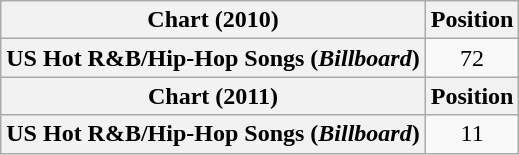<table class="wikitable plainrowheaders" style="text-align:center">
<tr>
<th>Chart (2010)</th>
<th>Position</th>
</tr>
<tr>
<th scope="row">US Hot R&B/Hip-Hop Songs (<em>Billboard</em>)</th>
<td>72</td>
</tr>
<tr>
<th>Chart (2011)</th>
<th>Position</th>
</tr>
<tr>
<th scope="row">US Hot R&B/Hip-Hop Songs (<em>Billboard</em>)</th>
<td>11</td>
</tr>
</table>
